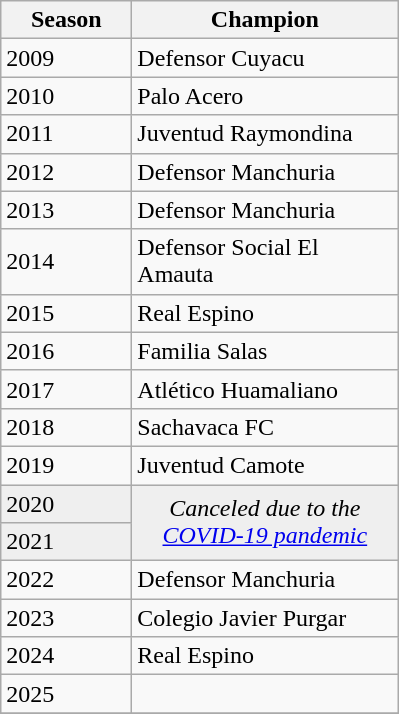<table class="wikitable sortable">
<tr>
<th width=80px>Season</th>
<th width=170px>Champion</th>
</tr>
<tr>
<td>2009</td>
<td>Defensor Cuyacu</td>
</tr>
<tr>
<td>2010</td>
<td>Palo Acero</td>
</tr>
<tr>
<td>2011</td>
<td>Juventud Raymondina</td>
</tr>
<tr>
<td>2012</td>
<td>Defensor Manchuria</td>
</tr>
<tr>
<td>2013</td>
<td>Defensor Manchuria</td>
</tr>
<tr>
<td>2014</td>
<td>Defensor Social El Amauta</td>
</tr>
<tr>
<td>2015</td>
<td>Real Espino</td>
</tr>
<tr>
<td>2016</td>
<td>Familia Salas</td>
</tr>
<tr>
<td>2017</td>
<td>Atlético Huamaliano</td>
</tr>
<tr>
<td>2018</td>
<td>Sachavaca FC</td>
</tr>
<tr>
<td>2019</td>
<td>Juventud Camote</td>
</tr>
<tr bgcolor=#efefef>
<td>2020</td>
<td rowspan=2 colspan="1" align=center><em>Canceled due to the <a href='#'>COVID-19 pandemic</a></em></td>
</tr>
<tr bgcolor=#efefef>
<td>2021</td>
</tr>
<tr>
<td>2022</td>
<td>Defensor Manchuria</td>
</tr>
<tr>
<td>2023</td>
<td>Colegio Javier Purgar</td>
</tr>
<tr>
<td>2024</td>
<td>Real Espino</td>
</tr>
<tr>
<td>2025</td>
<td></td>
</tr>
<tr>
</tr>
</table>
